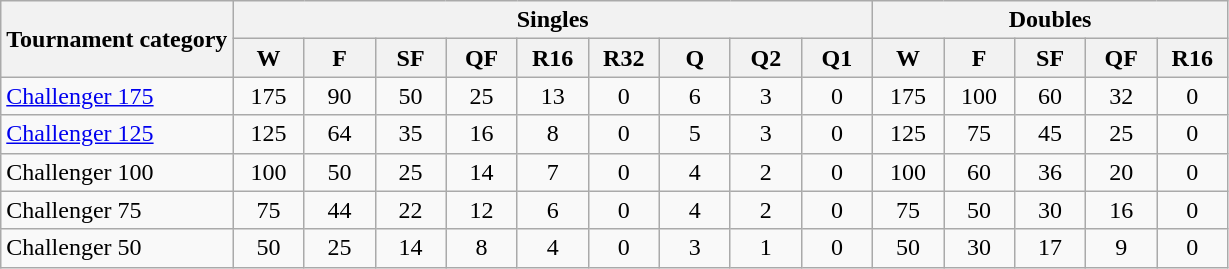<table class="wikitable" style=text-align:center>
<tr>
<th rowspan=2 style="text-align:center;">Tournament category</th>
<th colspan=9 style="te, xt-align:center;">Singles</th>
<th colspan=5 style="text-align:center;">Doubles</th>
</tr>
<tr>
<th width=40>W</th>
<th width=40>F</th>
<th width=40>SF</th>
<th width=40>QF</th>
<th width=40>R16</th>
<th width=40>R32</th>
<th width=40>Q</th>
<th width=40>Q2</th>
<th width=40>Q1</th>
<th width=40>W</th>
<th width=40>F</th>
<th width=40>SF</th>
<th width=40>QF</th>
<th width=40>R16</th>
</tr>
<tr>
<td style="text-align:left;"><a href='#'>Challenger 175</a></td>
<td>175</td>
<td>90</td>
<td>50</td>
<td>25</td>
<td>13</td>
<td>0</td>
<td>6</td>
<td>3</td>
<td>0</td>
<td>175</td>
<td>100</td>
<td>60</td>
<td>32</td>
<td>0</td>
</tr>
<tr>
<td style="text-align:left;"><a href='#'>Challenger 125</a></td>
<td>125</td>
<td>64</td>
<td>35</td>
<td>16</td>
<td>8</td>
<td>0</td>
<td>5</td>
<td>3</td>
<td>0</td>
<td>125</td>
<td>75</td>
<td>45</td>
<td>25</td>
<td>0</td>
</tr>
<tr>
<td style="text-align:left;">Challenger 100</td>
<td>100</td>
<td>50</td>
<td>25</td>
<td>14</td>
<td>7</td>
<td>0</td>
<td>4</td>
<td>2</td>
<td>0</td>
<td>100</td>
<td>60</td>
<td>36</td>
<td>20</td>
<td>0</td>
</tr>
<tr>
<td style="text-align:left;">Challenger 75</td>
<td>75</td>
<td>44</td>
<td>22</td>
<td>12</td>
<td>6</td>
<td>0</td>
<td>4</td>
<td>2</td>
<td>0</td>
<td>75</td>
<td>50</td>
<td>30</td>
<td>16</td>
<td>0</td>
</tr>
<tr>
<td style="text-align:left;">Challenger 50</td>
<td>50</td>
<td>25</td>
<td>14</td>
<td>8</td>
<td>4</td>
<td>0</td>
<td>3</td>
<td>1</td>
<td>0</td>
<td>50</td>
<td>30</td>
<td>17</td>
<td>9</td>
<td>0</td>
</tr>
</table>
